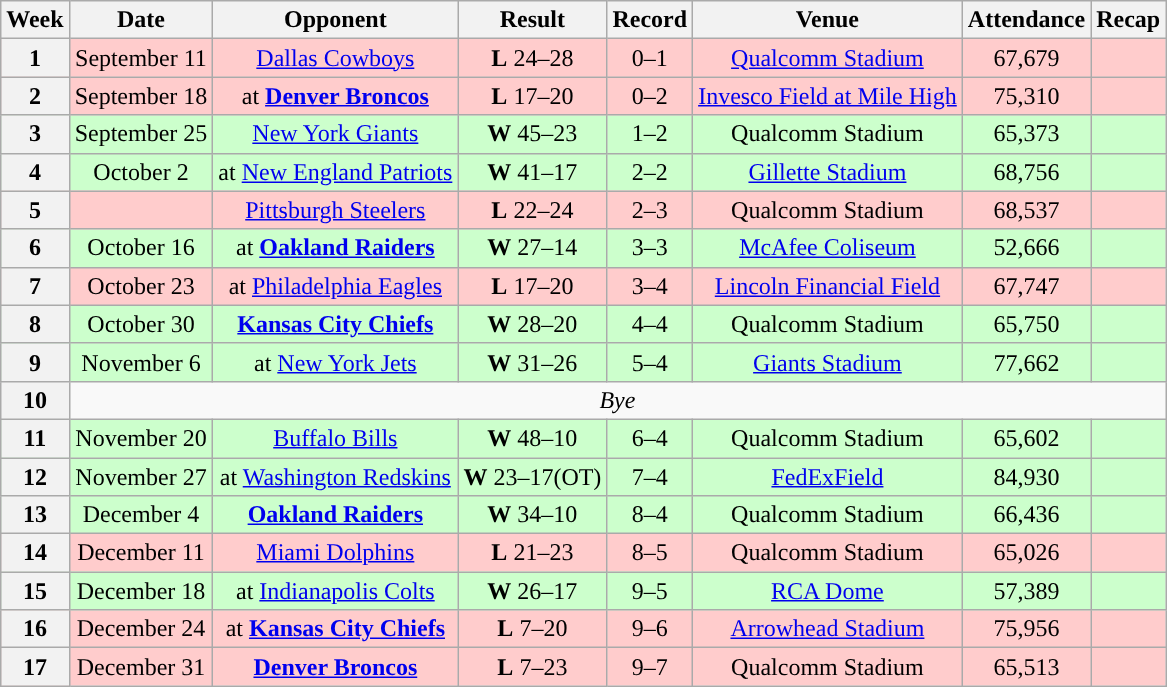<table class="wikitable" style="text-align:center">
<tr>
<th>Week</th>
<th>Date</th>
<th>Opponent</th>
<th>Result</th>
<th>Record</th>
<th>Venue</th>
<th>Attendance</th>
<th>Recap</th>
</tr>
<tr style="background:#fcc">
<th>1</th>
<td>September 11</td>
<td><a href='#'>Dallas Cowboys</a></td>
<td><strong>L</strong> 24–28</td>
<td>0–1</td>
<td><a href='#'>Qualcomm Stadium</a></td>
<td>67,679</td>
<td></td>
</tr>
<tr style="background:#fcc">
<th>2</th>
<td>September 18</td>
<td>at <strong><a href='#'>Denver Broncos</a></strong></td>
<td><strong>L</strong> 17–20</td>
<td>0–2</td>
<td><a href='#'>Invesco Field at Mile High</a></td>
<td>75,310</td>
<td></td>
</tr>
<tr style="background:#cfc">
<th>3</th>
<td>September 25</td>
<td><a href='#'>New York Giants</a></td>
<td><strong>W</strong> 45–23</td>
<td>1–2</td>
<td>Qualcomm Stadium</td>
<td>65,373</td>
<td></td>
</tr>
<tr style="background:#cfc">
<th>4</th>
<td>October 2</td>
<td>at <a href='#'>New England Patriots</a></td>
<td><strong>W</strong> 41–17</td>
<td>2–2</td>
<td><a href='#'>Gillette Stadium</a></td>
<td>68,756</td>
<td></td>
</tr>
<tr style="background:#fcc">
<th>5</th>
<td></td>
<td><a href='#'>Pittsburgh Steelers</a></td>
<td><strong>L</strong> 22–24</td>
<td>2–3</td>
<td>Qualcomm Stadium</td>
<td>68,537</td>
<td></td>
</tr>
<tr style="background:#cfc">
<th>6</th>
<td>October 16</td>
<td>at <strong><a href='#'>Oakland Raiders</a></strong></td>
<td><strong>W</strong> 27–14</td>
<td>3–3</td>
<td><a href='#'>McAfee Coliseum</a></td>
<td>52,666</td>
<td></td>
</tr>
<tr style="background:#fcc">
<th>7</th>
<td>October 23</td>
<td>at <a href='#'>Philadelphia Eagles</a></td>
<td><strong>L</strong> 17–20</td>
<td>3–4</td>
<td><a href='#'>Lincoln Financial Field</a></td>
<td>67,747</td>
<td></td>
</tr>
<tr style="background:#cfc">
<th>8</th>
<td>October 30</td>
<td><strong><a href='#'>Kansas City Chiefs</a></strong></td>
<td><strong>W</strong> 28–20</td>
<td>4–4</td>
<td>Qualcomm Stadium</td>
<td>65,750</td>
<td></td>
</tr>
<tr style="background:#cfc">
<th>9</th>
<td>November 6</td>
<td>at <a href='#'>New York Jets</a></td>
<td><strong>W</strong> 31–26</td>
<td>5–4</td>
<td><a href='#'>Giants Stadium</a></td>
<td>77,662</td>
<td></td>
</tr>
<tr>
<th>10</th>
<td colspan="8" style="text-align:center;"><em>Bye</em></td>
</tr>
<tr style="background:#cfc">
<th>11</th>
<td>November 20</td>
<td><a href='#'>Buffalo Bills</a></td>
<td><strong>W</strong> 48–10</td>
<td>6–4</td>
<td>Qualcomm Stadium</td>
<td>65,602</td>
<td></td>
</tr>
<tr style="background:#cfc">
<th>12</th>
<td>November 27</td>
<td>at <a href='#'>Washington Redskins</a></td>
<td><strong>W</strong> 23–17(OT)</td>
<td>7–4</td>
<td><a href='#'>FedExField</a></td>
<td>84,930</td>
<td></td>
</tr>
<tr style="background:#cfc">
<th>13</th>
<td>December 4</td>
<td><strong><a href='#'>Oakland Raiders</a></strong></td>
<td><strong>W</strong> 34–10</td>
<td>8–4</td>
<td>Qualcomm Stadium</td>
<td>66,436</td>
<td></td>
</tr>
<tr style="background:#fcc">
<th>14</th>
<td>December 11</td>
<td><a href='#'>Miami Dolphins</a></td>
<td><strong>L</strong> 21–23</td>
<td>8–5</td>
<td>Qualcomm Stadium</td>
<td>65,026</td>
<td></td>
</tr>
<tr style="background:#cfc">
<th>15</th>
<td>December 18</td>
<td>at <a href='#'>Indianapolis Colts</a></td>
<td><strong>W</strong> 26–17</td>
<td>9–5</td>
<td><a href='#'>RCA Dome</a></td>
<td>57,389</td>
<td></td>
</tr>
<tr style="background:#fcc">
<th>16</th>
<td>December 24</td>
<td>at <strong><a href='#'>Kansas City Chiefs</a></strong></td>
<td><strong>L</strong> 7–20</td>
<td>9–6</td>
<td><a href='#'>Arrowhead Stadium</a></td>
<td>75,956</td>
<td></td>
</tr>
<tr style="background:#fcc">
<th>17</th>
<td>December 31</td>
<td><strong><a href='#'>Denver Broncos</a></strong></td>
<td><strong>L</strong> 7–23</td>
<td>9–7</td>
<td>Qualcomm Stadium</td>
<td>65,513</td>
<td></td>
</tr>
</table>
